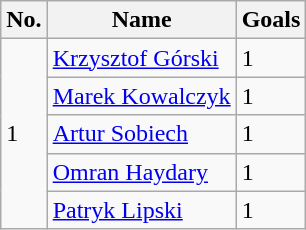<table class="wikitable" style="display: inline-table;">
<tr>
<th>No.</th>
<th>Name</th>
<th>Goals</th>
</tr>
<tr>
<td rowspan=5>1</td>
<td><a href='#'>Krzysztof Górski</a></td>
<td>1</td>
</tr>
<tr>
<td><a href='#'>Marek Kowalczyk</a></td>
<td>1</td>
</tr>
<tr>
<td><a href='#'>Artur Sobiech</a></td>
<td>1</td>
</tr>
<tr>
<td><a href='#'>Omran Haydary</a></td>
<td>1</td>
</tr>
<tr>
<td><a href='#'>Patryk Lipski</a></td>
<td>1</td>
</tr>
</table>
